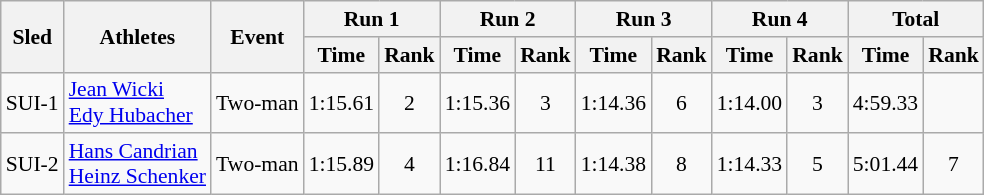<table class="wikitable" border="1" style="font-size:90%">
<tr>
<th rowspan="2">Sled</th>
<th rowspan="2">Athletes</th>
<th rowspan="2">Event</th>
<th colspan="2">Run 1</th>
<th colspan="2">Run 2</th>
<th colspan="2">Run 3</th>
<th colspan="2">Run 4</th>
<th colspan="2">Total</th>
</tr>
<tr>
<th>Time</th>
<th>Rank</th>
<th>Time</th>
<th>Rank</th>
<th>Time</th>
<th>Rank</th>
<th>Time</th>
<th>Rank</th>
<th>Time</th>
<th>Rank</th>
</tr>
<tr>
<td align="center">SUI-1</td>
<td><a href='#'>Jean Wicki</a><br><a href='#'>Edy Hubacher</a></td>
<td>Two-man</td>
<td align="center">1:15.61</td>
<td align="center">2</td>
<td align="center">1:15.36</td>
<td align="center">3</td>
<td align="center">1:14.36</td>
<td align="center">6</td>
<td align="center">1:14.00</td>
<td align="center">3</td>
<td align="center">4:59.33</td>
<td align="center"></td>
</tr>
<tr>
<td align="center">SUI-2</td>
<td><a href='#'>Hans Candrian</a><br><a href='#'>Heinz Schenker</a></td>
<td>Two-man</td>
<td align="center">1:15.89</td>
<td align="center">4</td>
<td align="center">1:16.84</td>
<td align="center">11</td>
<td align="center">1:14.38</td>
<td align="center">8</td>
<td align="center">1:14.33</td>
<td align="center">5</td>
<td align="center">5:01.44</td>
<td align="center">7</td>
</tr>
</table>
